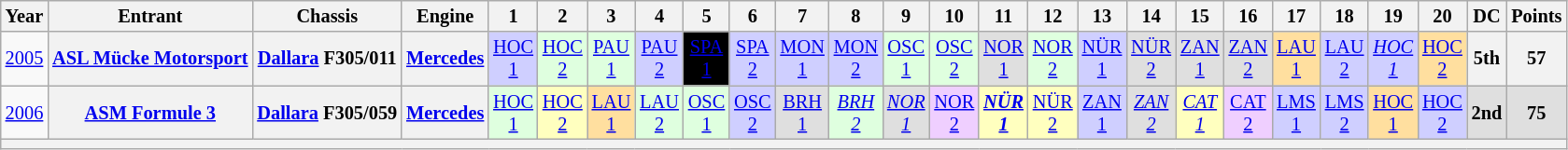<table class="wikitable" style="text-align:center; font-size:85%">
<tr>
<th>Year</th>
<th>Entrant</th>
<th>Chassis</th>
<th>Engine</th>
<th>1</th>
<th>2</th>
<th>3</th>
<th>4</th>
<th>5</th>
<th>6</th>
<th>7</th>
<th>8</th>
<th>9</th>
<th>10</th>
<th>11</th>
<th>12</th>
<th>13</th>
<th>14</th>
<th>15</th>
<th>16</th>
<th>17</th>
<th>18</th>
<th>19</th>
<th>20</th>
<th>DC</th>
<th>Points</th>
</tr>
<tr>
<td id=2005R><a href='#'>2005</a></td>
<th nowrap><a href='#'>ASL Mücke Motorsport</a></th>
<th nowrap><a href='#'>Dallara</a> F305/011</th>
<th nowrap><a href='#'>Mercedes</a></th>
<td style="background:#cfcfff;"><a href='#'>HOC<br>1</a><br></td>
<td style="background:#dfffdf;"><a href='#'>HOC<br>2</a><br></td>
<td style="background:#dfffdf;"><a href='#'>PAU<br>1</a><br></td>
<td style="background:#cfcfff;"><a href='#'>PAU<br>2</a><br></td>
<td style="background:#000; color:white;"><a href='#'><span>SPA<br>1</span></a><br></td>
<td style="background:#cfcfff;"><a href='#'>SPA<br>2</a><br></td>
<td style="background:#cfcfff;"><a href='#'>MON<br>1</a><br></td>
<td style="background:#cfcfff;"><a href='#'>MON<br>2</a><br></td>
<td style="background:#dfffdf;"><a href='#'>OSC<br>1</a><br></td>
<td style="background:#dfffdf;"><a href='#'>OSC<br>2</a><br></td>
<td style="background:#dfdfdf;"><a href='#'>NOR<br>1</a><br></td>
<td style="background:#dfffdf;"><a href='#'>NOR<br>2</a><br></td>
<td style="background:#cfcfff;"><a href='#'>NÜR<br>1</a><br></td>
<td style="background:#dfdfdf;"><a href='#'>NÜR<br>2</a><br></td>
<td style="background:#dfdfdf;"><a href='#'>ZAN<br>1</a><br></td>
<td style="background:#dfdfdf;"><a href='#'>ZAN<br>2</a><br></td>
<td style="background:#ffdf9f;"><a href='#'>LAU<br>1</a><br></td>
<td style="background:#cfcfff;"><a href='#'>LAU<br>2</a><br></td>
<td style="background:#cfcfff;"><em><a href='#'>HOC<br>1</a></em><br></td>
<td style="background:#ffdf9f;"><a href='#'>HOC<br>2</a><br></td>
<th>5th</th>
<th>57</th>
</tr>
<tr>
<td id=2006R><a href='#'>2006</a></td>
<th nowrap><a href='#'>ASM Formule 3</a></th>
<th nowrap><a href='#'>Dallara</a> F305/059</th>
<th nowrap><a href='#'>Mercedes</a></th>
<td style="background:#dfffdf;"><a href='#'>HOC<br>1</a><br></td>
<td style="background:#ffffbf;"><a href='#'>HOC<br>2</a><br></td>
<td style="background:#ffdf9f;"><a href='#'>LAU<br>1</a><br></td>
<td style="background:#dfffdf;"><a href='#'>LAU<br>2</a><br></td>
<td style="background:#dfffdf;"><a href='#'>OSC<br>1</a><br></td>
<td style="background:#cfcfff;"><a href='#'>OSC<br>2</a><br></td>
<td style="background:#dfdfdf;"><a href='#'>BRH<br>1</a><br></td>
<td style="background:#dfffdf;"><em><a href='#'>BRH<br>2</a></em><br></td>
<td style="background:#dfdfdf;"><em><a href='#'>NOR<br>1</a></em><br></td>
<td style="background:#efcfff;"><a href='#'>NOR<br>2</a><br></td>
<td style="background:#ffffbf;"><strong><em><a href='#'>NÜR<br>1</a></em></strong><br></td>
<td style="background:#ffffbf;"><a href='#'>NÜR<br>2</a><br></td>
<td style="background:#cfcfff;"><a href='#'>ZAN<br>1</a><br></td>
<td style="background:#dfdfdf;"><em><a href='#'>ZAN<br>2</a></em><br></td>
<td style="background:#ffffbf;"><em><a href='#'>CAT<br>1</a></em><br></td>
<td style="background:#efcfff;"><a href='#'>CAT<br>2</a><br></td>
<td style="background:#cfcfff;"><a href='#'>LMS<br>1</a><br></td>
<td style="background:#cfcfff;"><a href='#'>LMS<br>2</a><br></td>
<td style="background:#ffdf9f;"><a href='#'>HOC<br>1</a><br></td>
<td style="background:#cfcfff;"><a href='#'>HOC<br>2</a><br></td>
<th style="background:#dfdfdf;">2nd</th>
<th style="background:#dfdfdf;">75</th>
</tr>
<tr>
<th colspan="26"></th>
</tr>
</table>
